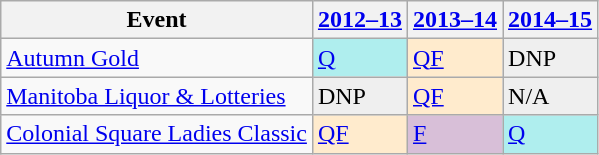<table class="wikitable">
<tr>
<th>Event</th>
<th><a href='#'>2012–13</a></th>
<th><a href='#'>2013–14</a></th>
<th><a href='#'>2014–15</a></th>
</tr>
<tr>
<td><a href='#'>Autumn Gold</a></td>
<td style="background:#afeeee;"><a href='#'>Q</a></td>
<td style="background:#ffebcd;"><a href='#'>QF</a></td>
<td style="background:#EFEFEF;">DNP</td>
</tr>
<tr>
<td><a href='#'>Manitoba Liquor & Lotteries</a></td>
<td style="background:#EFEFEF;">DNP</td>
<td style="background:#ffebcd;"><a href='#'>QF</a></td>
<td style="background:#EFEFEF;">N/A</td>
</tr>
<tr>
<td><a href='#'>Colonial Square Ladies Classic</a></td>
<td style="background:#ffebcd;"><a href='#'>QF</a></td>
<td style="background:thistle;"><a href='#'>F</a></td>
<td style="background:#afeeee;"><a href='#'>Q</a></td>
</tr>
</table>
